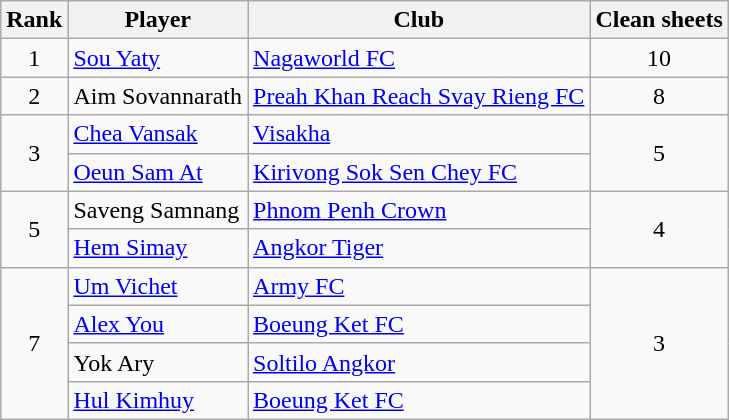<table class="wikitable" style="text-align:center">
<tr>
<th>Rank</th>
<th>Player</th>
<th>Club</th>
<th>Clean sheets</th>
</tr>
<tr>
<td>1</td>
<td align="left"> <a href='#'>Sou Yaty</a></td>
<td align="left"><a href='#'>Nagaworld FC</a></td>
<td>10</td>
</tr>
<tr>
<td>2</td>
<td align="left"> Aim Sovannarath</td>
<td align="left"><a href='#'>Preah Khan Reach Svay Rieng FC</a></td>
<td>8</td>
</tr>
<tr>
<td rowspan=2>3</td>
<td align="left"> <a href='#'>Chea Vansak</a></td>
<td align="left"><a href='#'>Visakha</a></td>
<td rowspan=2>5</td>
</tr>
<tr>
<td align="left"> <a href='#'>Oeun Sam At</a></td>
<td align="left"><a href='#'>Kirivong Sok Sen Chey FC</a></td>
</tr>
<tr>
<td rowspan=2>5</td>
<td align="left"> Saveng Samnang</td>
<td align="left"><a href='#'>Phnom Penh Crown</a></td>
<td rowspan=2>4</td>
</tr>
<tr>
<td align="left"> <a href='#'>Hem Simay</a></td>
<td align="left"><a href='#'>Angkor Tiger</a></td>
</tr>
<tr>
<td rowspan=4>7</td>
<td align="left"> <a href='#'>Um Vichet</a></td>
<td align="left"><a href='#'>Army FC</a></td>
<td rowspan=4>3</td>
</tr>
<tr>
<td align="left"> <a href='#'>Alex You</a></td>
<td align="left"><a href='#'>Boeung Ket FC</a></td>
</tr>
<tr>
<td align="left"> Yok Ary</td>
<td align="left"><a href='#'>Soltilo Angkor</a></td>
</tr>
<tr>
<td align="left"> <a href='#'>Hul Kimhuy</a></td>
<td align="left"><a href='#'>Boeung Ket FC</a></td>
</tr>
</table>
